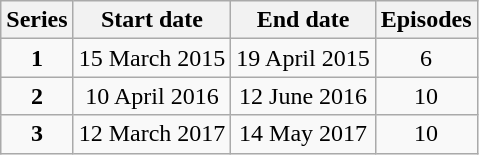<table class="wikitable" style="text-align:center;">
<tr>
<th>Series</th>
<th>Start date</th>
<th>End date</th>
<th>Episodes</th>
</tr>
<tr>
<td><strong>1</strong></td>
<td>15 March 2015</td>
<td>19 April 2015</td>
<td>6</td>
</tr>
<tr>
<td><strong>2</strong></td>
<td>10 April 2016</td>
<td>12 June 2016</td>
<td>10</td>
</tr>
<tr>
<td><strong>3</strong></td>
<td>12 March 2017</td>
<td>14 May 2017</td>
<td>10</td>
</tr>
</table>
